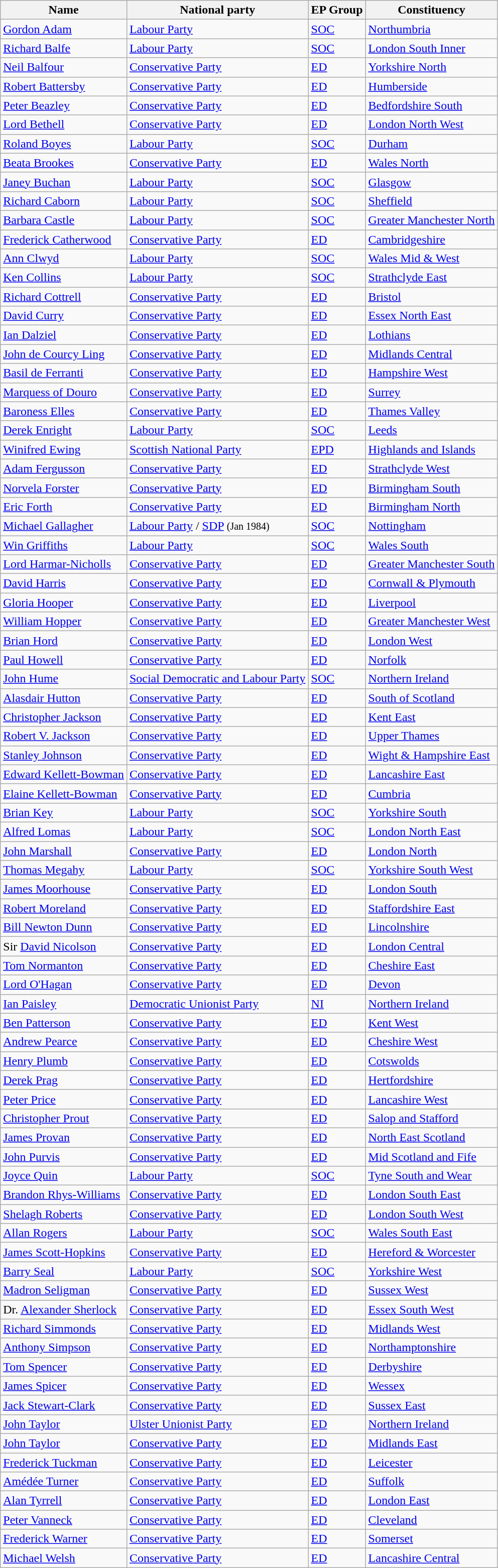<table class="sortable wikitable">
<tr>
<th>Name</th>
<th>National party</th>
<th>EP Group</th>
<th>Constituency</th>
</tr>
<tr>
<td><a href='#'>Gordon Adam</a></td>
<td> <a href='#'>Labour Party</a></td>
<td> <a href='#'>SOC</a></td>
<td><a href='#'>Northumbria</a></td>
</tr>
<tr>
<td><a href='#'>Richard Balfe</a></td>
<td> <a href='#'>Labour Party</a></td>
<td> <a href='#'>SOC</a></td>
<td><a href='#'>London South Inner</a></td>
</tr>
<tr>
<td><a href='#'>Neil Balfour</a></td>
<td> <a href='#'>Conservative Party</a></td>
<td> <a href='#'>ED</a></td>
<td><a href='#'>Yorkshire North</a></td>
</tr>
<tr>
<td><a href='#'>Robert Battersby</a></td>
<td> <a href='#'>Conservative Party</a></td>
<td> <a href='#'>ED</a></td>
<td><a href='#'>Humberside</a></td>
</tr>
<tr>
<td><a href='#'>Peter Beazley</a></td>
<td> <a href='#'>Conservative Party</a></td>
<td> <a href='#'>ED</a></td>
<td><a href='#'>Bedfordshire South</a></td>
</tr>
<tr>
<td><a href='#'>Lord Bethell</a></td>
<td> <a href='#'>Conservative Party</a></td>
<td> <a href='#'>ED</a></td>
<td><a href='#'>London North West</a></td>
</tr>
<tr>
<td><a href='#'>Roland Boyes</a></td>
<td> <a href='#'>Labour Party</a></td>
<td> <a href='#'>SOC</a></td>
<td><a href='#'>Durham</a></td>
</tr>
<tr>
<td><a href='#'>Beata Brookes</a></td>
<td> <a href='#'>Conservative Party</a></td>
<td> <a href='#'>ED</a></td>
<td><a href='#'>Wales North</a></td>
</tr>
<tr>
<td><a href='#'>Janey Buchan</a></td>
<td> <a href='#'>Labour Party</a></td>
<td> <a href='#'>SOC</a></td>
<td><a href='#'>Glasgow</a></td>
</tr>
<tr>
<td><a href='#'>Richard Caborn</a></td>
<td> <a href='#'>Labour Party</a></td>
<td> <a href='#'>SOC</a></td>
<td><a href='#'>Sheffield</a></td>
</tr>
<tr>
<td><a href='#'>Barbara Castle</a></td>
<td> <a href='#'>Labour Party</a></td>
<td> <a href='#'>SOC</a></td>
<td><a href='#'>Greater Manchester North</a></td>
</tr>
<tr>
<td><a href='#'>Frederick Catherwood</a></td>
<td> <a href='#'>Conservative Party</a></td>
<td> <a href='#'>ED</a></td>
<td><a href='#'>Cambridgeshire</a></td>
</tr>
<tr>
<td><a href='#'>Ann Clwyd</a></td>
<td> <a href='#'>Labour Party</a></td>
<td> <a href='#'>SOC</a></td>
<td><a href='#'>Wales Mid & West</a></td>
</tr>
<tr>
<td><a href='#'>Ken Collins</a></td>
<td> <a href='#'>Labour Party</a></td>
<td> <a href='#'>SOC</a></td>
<td><a href='#'>Strathclyde East</a></td>
</tr>
<tr>
<td><a href='#'>Richard Cottrell</a></td>
<td> <a href='#'>Conservative Party</a></td>
<td> <a href='#'>ED</a></td>
<td><a href='#'>Bristol</a></td>
</tr>
<tr>
<td><a href='#'>David Curry</a></td>
<td> <a href='#'>Conservative Party</a></td>
<td> <a href='#'>ED</a></td>
<td><a href='#'>Essex North East</a></td>
</tr>
<tr>
<td><a href='#'>Ian Dalziel</a></td>
<td> <a href='#'>Conservative Party</a></td>
<td> <a href='#'>ED</a></td>
<td><a href='#'>Lothians</a></td>
</tr>
<tr>
<td><a href='#'>John de Courcy Ling</a></td>
<td> <a href='#'>Conservative Party</a></td>
<td> <a href='#'>ED</a></td>
<td><a href='#'>Midlands Central</a></td>
</tr>
<tr>
<td><a href='#'>Basil de Ferranti</a></td>
<td> <a href='#'>Conservative Party</a></td>
<td> <a href='#'>ED</a></td>
<td><a href='#'>Hampshire West</a></td>
</tr>
<tr>
<td><a href='#'>Marquess of Douro</a></td>
<td> <a href='#'>Conservative Party</a></td>
<td> <a href='#'>ED</a></td>
<td><a href='#'>Surrey</a></td>
</tr>
<tr>
<td><a href='#'>Baroness Elles</a></td>
<td> <a href='#'>Conservative Party</a></td>
<td> <a href='#'>ED</a></td>
<td><a href='#'>Thames Valley</a></td>
</tr>
<tr>
<td><a href='#'>Derek Enright</a></td>
<td> <a href='#'>Labour Party</a></td>
<td> <a href='#'>SOC</a></td>
<td><a href='#'>Leeds</a></td>
</tr>
<tr>
<td><a href='#'>Winifred Ewing</a></td>
<td> <a href='#'>Scottish National Party</a></td>
<td> <a href='#'>EPD</a></td>
<td><a href='#'>Highlands and Islands</a></td>
</tr>
<tr>
<td><a href='#'>Adam Fergusson</a></td>
<td> <a href='#'>Conservative Party</a></td>
<td> <a href='#'>ED</a></td>
<td><a href='#'>Strathclyde West</a></td>
</tr>
<tr>
<td><a href='#'>Norvela Forster</a></td>
<td> <a href='#'>Conservative Party</a></td>
<td> <a href='#'>ED</a></td>
<td><a href='#'>Birmingham South</a></td>
</tr>
<tr>
<td><a href='#'>Eric Forth</a></td>
<td> <a href='#'>Conservative Party</a></td>
<td> <a href='#'>ED</a></td>
<td><a href='#'>Birmingham North</a></td>
</tr>
<tr>
<td><a href='#'>Michael Gallagher</a></td>
<td> <a href='#'>Labour Party</a> /  <a href='#'>SDP</a> <small>(Jan 1984)</small></td>
<td> <a href='#'>SOC</a></td>
<td><a href='#'>Nottingham</a></td>
</tr>
<tr>
<td><a href='#'>Win Griffiths</a></td>
<td> <a href='#'>Labour Party</a></td>
<td> <a href='#'>SOC</a></td>
<td><a href='#'>Wales South</a></td>
</tr>
<tr>
<td><a href='#'>Lord Harmar-Nicholls</a></td>
<td> <a href='#'>Conservative Party</a></td>
<td> <a href='#'>ED</a></td>
<td><a href='#'>Greater Manchester South</a></td>
</tr>
<tr>
<td><a href='#'>David Harris</a></td>
<td> <a href='#'>Conservative Party</a></td>
<td> <a href='#'>ED</a></td>
<td><a href='#'>Cornwall & Plymouth</a></td>
</tr>
<tr>
<td><a href='#'>Gloria Hooper</a></td>
<td> <a href='#'>Conservative Party</a></td>
<td> <a href='#'>ED</a></td>
<td><a href='#'>Liverpool</a></td>
</tr>
<tr>
<td><a href='#'>William Hopper</a></td>
<td> <a href='#'>Conservative Party</a></td>
<td> <a href='#'>ED</a></td>
<td><a href='#'>Greater Manchester West</a></td>
</tr>
<tr>
<td><a href='#'>Brian Hord</a></td>
<td> <a href='#'>Conservative Party</a></td>
<td> <a href='#'>ED</a></td>
<td><a href='#'>London West</a></td>
</tr>
<tr>
<td><a href='#'>Paul Howell</a></td>
<td> <a href='#'>Conservative Party</a></td>
<td> <a href='#'>ED</a></td>
<td><a href='#'>Norfolk</a></td>
</tr>
<tr>
<td><a href='#'>John Hume</a></td>
<td> <a href='#'>Social Democratic and Labour Party</a></td>
<td> <a href='#'>SOC</a></td>
<td><a href='#'>Northern Ireland</a></td>
</tr>
<tr>
<td><a href='#'>Alasdair Hutton</a></td>
<td> <a href='#'>Conservative Party</a></td>
<td> <a href='#'>ED</a></td>
<td><a href='#'>South of Scotland</a></td>
</tr>
<tr>
<td><a href='#'>Christopher Jackson</a></td>
<td> <a href='#'>Conservative Party</a></td>
<td> <a href='#'>ED</a></td>
<td><a href='#'>Kent East</a></td>
</tr>
<tr>
<td><a href='#'>Robert V. Jackson</a></td>
<td> <a href='#'>Conservative Party</a></td>
<td> <a href='#'>ED</a></td>
<td><a href='#'>Upper Thames</a></td>
</tr>
<tr>
<td><a href='#'>Stanley Johnson</a></td>
<td> <a href='#'>Conservative Party</a></td>
<td> <a href='#'>ED</a></td>
<td><a href='#'>Wight & Hampshire East</a></td>
</tr>
<tr>
<td><a href='#'>Edward Kellett-Bowman</a></td>
<td> <a href='#'>Conservative Party</a></td>
<td> <a href='#'>ED</a></td>
<td><a href='#'>Lancashire East</a></td>
</tr>
<tr>
<td><a href='#'>Elaine Kellett-Bowman</a></td>
<td> <a href='#'>Conservative Party</a></td>
<td> <a href='#'>ED</a></td>
<td><a href='#'>Cumbria</a></td>
</tr>
<tr>
<td><a href='#'>Brian Key</a></td>
<td> <a href='#'>Labour Party</a></td>
<td> <a href='#'>SOC</a></td>
<td><a href='#'>Yorkshire South</a></td>
</tr>
<tr>
<td><a href='#'>Alfred Lomas</a></td>
<td> <a href='#'>Labour Party</a></td>
<td> <a href='#'>SOC</a></td>
<td><a href='#'>London North East</a></td>
</tr>
<tr>
<td><a href='#'>John Marshall</a></td>
<td> <a href='#'>Conservative Party</a></td>
<td> <a href='#'>ED</a></td>
<td><a href='#'>London North</a></td>
</tr>
<tr>
<td><a href='#'>Thomas Megahy</a></td>
<td> <a href='#'>Labour Party</a></td>
<td> <a href='#'>SOC</a></td>
<td><a href='#'>Yorkshire South West</a></td>
</tr>
<tr>
<td><a href='#'>James Moorhouse</a></td>
<td> <a href='#'>Conservative Party</a></td>
<td> <a href='#'>ED</a></td>
<td><a href='#'>London South</a></td>
</tr>
<tr>
<td><a href='#'>Robert Moreland</a></td>
<td> <a href='#'>Conservative Party</a></td>
<td> <a href='#'>ED</a></td>
<td><a href='#'>Staffordshire East</a></td>
</tr>
<tr>
<td><a href='#'>Bill Newton Dunn</a></td>
<td> <a href='#'>Conservative Party</a></td>
<td> <a href='#'>ED</a></td>
<td><a href='#'>Lincolnshire</a></td>
</tr>
<tr>
<td>Sir <a href='#'>David Nicolson</a></td>
<td> <a href='#'>Conservative Party</a></td>
<td> <a href='#'>ED</a></td>
<td><a href='#'>London Central</a></td>
</tr>
<tr>
<td><a href='#'>Tom Normanton</a></td>
<td> <a href='#'>Conservative Party</a></td>
<td> <a href='#'>ED</a></td>
<td><a href='#'>Cheshire East</a></td>
</tr>
<tr>
<td><a href='#'>Lord O'Hagan</a></td>
<td> <a href='#'>Conservative Party</a></td>
<td> <a href='#'>ED</a></td>
<td><a href='#'>Devon</a></td>
</tr>
<tr>
<td><a href='#'>Ian Paisley</a></td>
<td> <a href='#'>Democratic Unionist Party</a></td>
<td> <a href='#'>NI</a></td>
<td><a href='#'>Northern Ireland</a></td>
</tr>
<tr>
<td><a href='#'>Ben Patterson</a></td>
<td> <a href='#'>Conservative Party</a></td>
<td> <a href='#'>ED</a></td>
<td><a href='#'>Kent West</a></td>
</tr>
<tr>
<td><a href='#'>Andrew Pearce</a></td>
<td> <a href='#'>Conservative Party</a></td>
<td> <a href='#'>ED</a></td>
<td><a href='#'>Cheshire West</a></td>
</tr>
<tr>
<td><a href='#'>Henry Plumb</a></td>
<td> <a href='#'>Conservative Party</a></td>
<td> <a href='#'>ED</a></td>
<td><a href='#'>Cotswolds</a></td>
</tr>
<tr>
<td><a href='#'>Derek Prag</a></td>
<td> <a href='#'>Conservative Party</a></td>
<td> <a href='#'>ED</a></td>
<td><a href='#'>Hertfordshire</a></td>
</tr>
<tr>
<td><a href='#'>Peter Price</a></td>
<td> <a href='#'>Conservative Party</a></td>
<td> <a href='#'>ED</a></td>
<td><a href='#'>Lancashire West</a></td>
</tr>
<tr>
<td><a href='#'>Christopher Prout</a></td>
<td> <a href='#'>Conservative Party</a></td>
<td> <a href='#'>ED</a></td>
<td><a href='#'>Salop and Stafford</a></td>
</tr>
<tr>
<td><a href='#'>James Provan</a></td>
<td> <a href='#'>Conservative Party</a></td>
<td> <a href='#'>ED</a></td>
<td><a href='#'>North East Scotland</a></td>
</tr>
<tr>
<td><a href='#'>John Purvis</a></td>
<td> <a href='#'>Conservative Party</a></td>
<td> <a href='#'>ED</a></td>
<td><a href='#'>Mid Scotland and Fife</a></td>
</tr>
<tr>
<td><a href='#'>Joyce Quin</a></td>
<td> <a href='#'>Labour Party</a></td>
<td> <a href='#'>SOC</a></td>
<td><a href='#'>Tyne South and Wear</a></td>
</tr>
<tr>
<td><a href='#'>Brandon Rhys-Williams</a></td>
<td> <a href='#'>Conservative Party</a></td>
<td> <a href='#'>ED</a></td>
<td><a href='#'>London South East</a></td>
</tr>
<tr>
<td><a href='#'>Shelagh Roberts</a></td>
<td> <a href='#'>Conservative Party</a></td>
<td> <a href='#'>ED</a></td>
<td><a href='#'>London South West</a></td>
</tr>
<tr>
<td><a href='#'>Allan Rogers</a></td>
<td> <a href='#'>Labour Party</a></td>
<td> <a href='#'>SOC</a></td>
<td><a href='#'>Wales South East</a></td>
</tr>
<tr>
<td><a href='#'>James Scott-Hopkins</a></td>
<td> <a href='#'>Conservative Party</a></td>
<td> <a href='#'>ED</a></td>
<td><a href='#'>Hereford & Worcester</a></td>
</tr>
<tr>
<td><a href='#'>Barry Seal</a></td>
<td> <a href='#'>Labour Party</a></td>
<td> <a href='#'>SOC</a></td>
<td><a href='#'>Yorkshire West</a></td>
</tr>
<tr>
<td><a href='#'>Madron Seligman</a></td>
<td> <a href='#'>Conservative Party</a></td>
<td> <a href='#'>ED</a></td>
<td><a href='#'>Sussex West</a></td>
</tr>
<tr>
<td>Dr. <a href='#'>Alexander Sherlock</a></td>
<td> <a href='#'>Conservative Party</a></td>
<td> <a href='#'>ED</a></td>
<td><a href='#'>Essex South West</a></td>
</tr>
<tr>
<td><a href='#'>Richard Simmonds</a></td>
<td> <a href='#'>Conservative Party</a></td>
<td> <a href='#'>ED</a></td>
<td><a href='#'>Midlands West</a></td>
</tr>
<tr>
<td><a href='#'>Anthony Simpson</a></td>
<td> <a href='#'>Conservative Party</a></td>
<td> <a href='#'>ED</a></td>
<td><a href='#'>Northamptonshire</a></td>
</tr>
<tr>
<td><a href='#'>Tom Spencer</a></td>
<td> <a href='#'>Conservative Party</a></td>
<td> <a href='#'>ED</a></td>
<td><a href='#'>Derbyshire</a></td>
</tr>
<tr>
<td><a href='#'>James Spicer</a></td>
<td> <a href='#'>Conservative Party</a></td>
<td> <a href='#'>ED</a></td>
<td><a href='#'>Wessex</a></td>
</tr>
<tr>
<td><a href='#'>Jack Stewart-Clark</a></td>
<td> <a href='#'>Conservative Party</a></td>
<td> <a href='#'>ED</a></td>
<td><a href='#'>Sussex East</a></td>
</tr>
<tr>
<td><a href='#'>John Taylor</a></td>
<td> <a href='#'>Ulster Unionist Party</a></td>
<td> <a href='#'>ED</a></td>
<td><a href='#'>Northern Ireland</a></td>
</tr>
<tr>
<td><a href='#'>John Taylor</a></td>
<td> <a href='#'>Conservative Party</a></td>
<td> <a href='#'>ED</a></td>
<td><a href='#'>Midlands East</a></td>
</tr>
<tr>
<td><a href='#'>Frederick Tuckman</a></td>
<td> <a href='#'>Conservative Party</a></td>
<td> <a href='#'>ED</a></td>
<td><a href='#'>Leicester</a></td>
</tr>
<tr>
<td><a href='#'>Amédée Turner</a></td>
<td> <a href='#'>Conservative Party</a></td>
<td> <a href='#'>ED</a></td>
<td><a href='#'>Suffolk</a></td>
</tr>
<tr>
<td><a href='#'>Alan Tyrrell</a></td>
<td> <a href='#'>Conservative Party</a></td>
<td> <a href='#'>ED</a></td>
<td><a href='#'>London East</a></td>
</tr>
<tr>
<td><a href='#'>Peter Vanneck</a></td>
<td> <a href='#'>Conservative Party</a></td>
<td> <a href='#'>ED</a></td>
<td><a href='#'>Cleveland</a></td>
</tr>
<tr>
<td><a href='#'>Frederick Warner</a></td>
<td> <a href='#'>Conservative Party</a></td>
<td> <a href='#'>ED</a></td>
<td><a href='#'>Somerset</a></td>
</tr>
<tr>
<td><a href='#'>Michael Welsh</a></td>
<td> <a href='#'>Conservative Party</a></td>
<td> <a href='#'>ED</a></td>
<td><a href='#'>Lancashire Central</a></td>
</tr>
</table>
